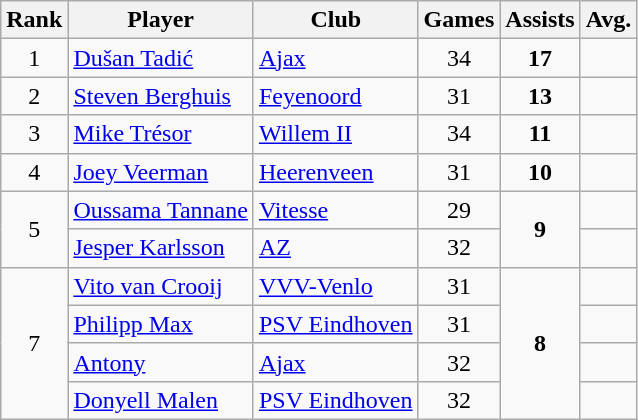<table class="wikitable" style="text-align:center">
<tr>
<th>Rank</th>
<th>Player</th>
<th>Club</th>
<th>Games</th>
<th>Assists</th>
<th>Avg.</th>
</tr>
<tr>
<td>1</td>
<td style="text-align:left"> <a href='#'>Dušan Tadić</a></td>
<td style="text-align:left"><a href='#'>Ajax</a></td>
<td>34</td>
<td><strong>17</strong></td>
<td></td>
</tr>
<tr>
<td>2</td>
<td style="text-align:left"> <a href='#'>Steven Berghuis</a></td>
<td style="text-align:left"><a href='#'>Feyenoord</a></td>
<td>31</td>
<td><strong>13</strong></td>
<td></td>
</tr>
<tr>
<td>3</td>
<td style="text-align:left"> <a href='#'>Mike Trésor</a></td>
<td style="text-align:left"><a href='#'>Willem II</a></td>
<td>34</td>
<td><strong>11</strong></td>
<td></td>
</tr>
<tr>
<td>4</td>
<td style="text-align:left"> <a href='#'>Joey Veerman</a></td>
<td style="text-align:left"><a href='#'>Heerenveen</a></td>
<td>31</td>
<td><strong>10</strong></td>
<td></td>
</tr>
<tr>
<td rowspan="2">5</td>
<td style="text-align:left"> <a href='#'>Oussama Tannane</a></td>
<td style="text-align:left"><a href='#'>Vitesse</a></td>
<td>29</td>
<td rowspan="2"><strong>9</strong></td>
<td></td>
</tr>
<tr>
<td style="text-align:left"> <a href='#'>Jesper Karlsson</a></td>
<td style="text-align:left"><a href='#'>AZ</a></td>
<td>32</td>
<td></td>
</tr>
<tr>
<td rowspan="4">7</td>
<td style="text-align:left"> <a href='#'>Vito van Crooij</a></td>
<td style="text-align:left"><a href='#'>VVV-Venlo</a></td>
<td>31</td>
<td rowspan="4"><strong>8</strong></td>
<td></td>
</tr>
<tr>
<td style="text-align:left"> <a href='#'>Philipp Max</a></td>
<td style="text-align:left"><a href='#'>PSV Eindhoven</a></td>
<td>31</td>
<td></td>
</tr>
<tr>
<td style="text-align:left"> <a href='#'>Antony</a></td>
<td style="text-align:left"><a href='#'>Ajax</a></td>
<td>32</td>
<td></td>
</tr>
<tr>
<td style="text-align:left"> <a href='#'>Donyell Malen</a></td>
<td style="text-align:left"><a href='#'>PSV Eindhoven</a></td>
<td>32</td>
<td></td>
</tr>
</table>
